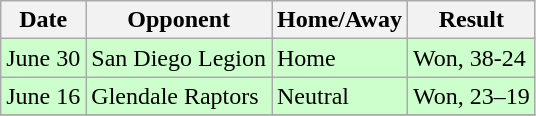<table class="wikitable">
<tr>
<th>Date</th>
<th>Opponent</th>
<th>Home/Away</th>
<th>Result</th>
</tr>
<tr bgcolor="#CCFFCC">
<td>June 30</td>
<td>San Diego Legion</td>
<td>Home</td>
<td>Won, 38-24</td>
</tr>
<tr bgcolor="#CCFFCC">
<td>June 16</td>
<td>Glendale Raptors</td>
<td>Neutral</td>
<td>Won, 23–19</td>
</tr>
<tr>
</tr>
</table>
